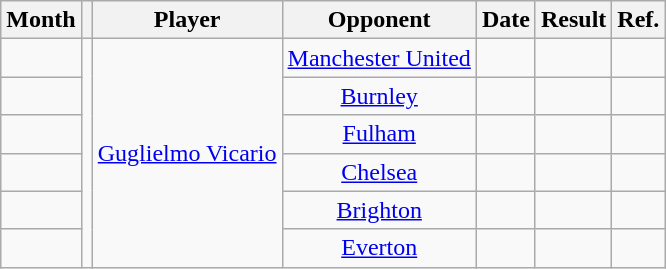<table class="wikitable sortable" style="text-align:center">
<tr>
<th>Month</th>
<th></th>
<th>Player</th>
<th>Opponent</th>
<th>Date</th>
<th>Result</th>
<th class="unsortable">Ref.</th>
</tr>
<tr>
<td></td>
<td rowspan="6"></td>
<td rowspan="6" data-sort-value="Vicario, Guglielmo"><a href='#'>Guglielmo Vicario</a></td>
<td><a href='#'>Manchester United</a></td>
<td></td>
<td></td>
<td></td>
</tr>
<tr>
<td></td>
<td><a href='#'>Burnley</a></td>
<td></td>
<td></td>
<td></td>
</tr>
<tr>
<td></td>
<td><a href='#'>Fulham</a></td>
<td></td>
<td></td>
<td></td>
</tr>
<tr>
<td></td>
<td><a href='#'>Chelsea</a></td>
<td></td>
<td></td>
<td></td>
</tr>
<tr>
<td></td>
<td><a href='#'>Brighton</a></td>
<td></td>
<td></td>
<td></td>
</tr>
<tr>
<td></td>
<td><a href='#'>Everton</a></td>
<td></td>
<td></td>
<td></td>
</tr>
</table>
